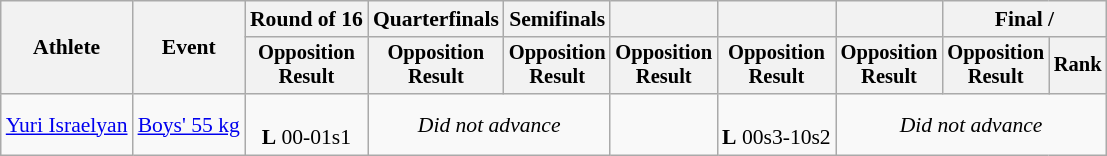<table class="wikitable" style="font-size:90%">
<tr>
<th rowspan=2>Athlete</th>
<th rowspan=2>Event</th>
<th>Round of 16</th>
<th>Quarterfinals</th>
<th>Semifinals</th>
<th></th>
<th></th>
<th></th>
<th colspan=2>Final / </th>
</tr>
<tr style="font-size:95%">
<th>Opposition<br>Result</th>
<th>Opposition<br>Result</th>
<th>Opposition<br>Result</th>
<th>Opposition<br>Result</th>
<th>Opposition<br>Result</th>
<th>Opposition<br>Result</th>
<th>Opposition<br>Result</th>
<th>Rank</th>
</tr>
<tr align=center>
<td align=left><a href='#'>Yuri Israelyan</a></td>
<td align=left><a href='#'>Boys' 55 kg</a></td>
<td><br> <strong>L</strong> 00-01s1</td>
<td Colspan=2><em>Did not advance</em></td>
<td></td>
<td><br> <strong>L</strong> 00s3-10s2</td>
<td Colspan=3><em>Did not advance</em></td>
</tr>
</table>
